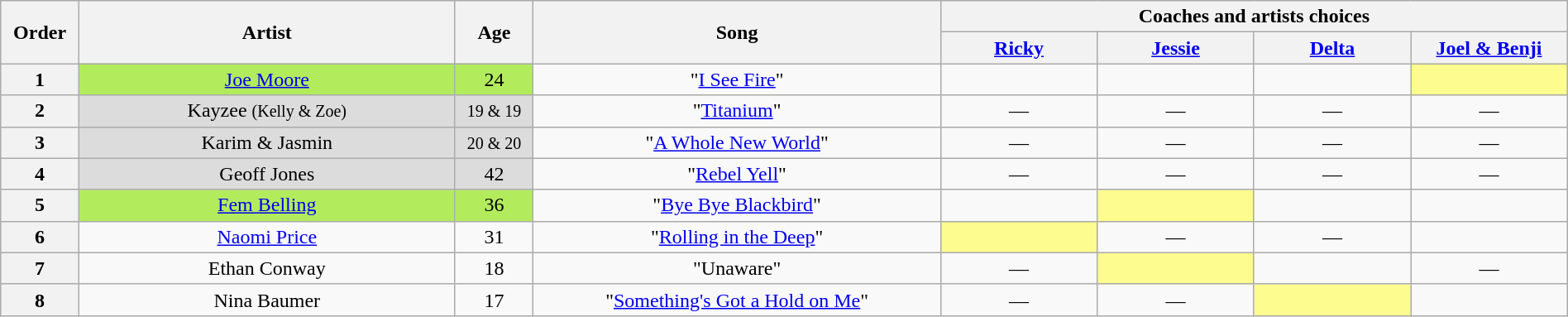<table class="wikitable" style="text-align:center; width:100%;">
<tr>
<th scope="col" rowspan="2" style="width:05%;">Order</th>
<th scope="col" rowspan="2" style="width:24%;">Artist</th>
<th scope="col" rowspan="2" style="width:05%;">Age</th>
<th scope="col" rowspan="2" style="width:26%;">Song</th>
<th colspan="4" style="width:40%;">Coaches and artists choices</th>
</tr>
<tr>
<th style="width:10%;"><a href='#'>Ricky</a></th>
<th style="width:10%;"><a href='#'>Jessie</a></th>
<th style="width:10%;"><a href='#'>Delta</a></th>
<th style="width:10%;"><a href='#'>Joel & Benji</a></th>
</tr>
<tr>
<th scope="col">1</th>
<td style="background:#B2EC5D;"><a href='#'>Joe Moore</a></td>
<td style="background:#B2EC5D;">24</td>
<td>"<a href='#'>I See Fire</a>"</td>
<td><strong></strong></td>
<td><strong></strong></td>
<td><strong></strong></td>
<td style="background:#FDFC8F;"><strong></strong></td>
</tr>
<tr>
<th scope="col">2</th>
<td style="background:#DCDCDC;">Kayzee <small>(Kelly & Zoe)</small></td>
<td style="background:#DCDCDC;"><small>19 & 19</small></td>
<td>"<a href='#'>Titanium</a>"</td>
<td>—</td>
<td>—</td>
<td>—</td>
<td>—</td>
</tr>
<tr>
<th scope="col">3</th>
<td style="background:#DCDCDC;">Karim & Jasmin</td>
<td style="background:#DCDCDC;"><small>20 & 20</small></td>
<td>"<a href='#'>A Whole New World</a>"</td>
<td>—</td>
<td>—</td>
<td>—</td>
<td>—</td>
</tr>
<tr>
<th scope="col">4</th>
<td style="background:#DCDCDC;">Geoff Jones</td>
<td style="background:#DCDCDC;">42</td>
<td>"<a href='#'>Rebel Yell</a>"</td>
<td>—</td>
<td>—</td>
<td>—</td>
<td>—</td>
</tr>
<tr>
<th scope="col">5</th>
<td style="background:#B2EC5D;"><a href='#'>Fem Belling</a></td>
<td style="background:#B2EC5D;">36</td>
<td>"<a href='#'>Bye Bye Blackbird</a>"</td>
<td><strong></strong></td>
<td style="background:#FDFC8F;"><strong></strong></td>
<td><strong></strong></td>
<td><strong></strong></td>
</tr>
<tr>
<th scope="col">6</th>
<td><a href='#'>Naomi Price</a></td>
<td>31</td>
<td>"<a href='#'>Rolling in the Deep</a>"</td>
<td style="background:#FDFC8F;"><strong></strong></td>
<td>—</td>
<td>—</td>
<td><strong></strong></td>
</tr>
<tr>
<th scope="col">7</th>
<td>Ethan Conway</td>
<td>18</td>
<td>"Unaware"</td>
<td>—</td>
<td style="background:#FDFC8F;"><strong></strong></td>
<td><strong></strong></td>
<td>—</td>
</tr>
<tr>
<th scope="col">8</th>
<td>Nina Baumer</td>
<td>17</td>
<td>"<a href='#'>Something's Got a Hold on Me</a>"</td>
<td>—</td>
<td>—</td>
<td style="background:#FDFC8F;"><strong></strong></td>
<td><strong></strong></td>
</tr>
</table>
